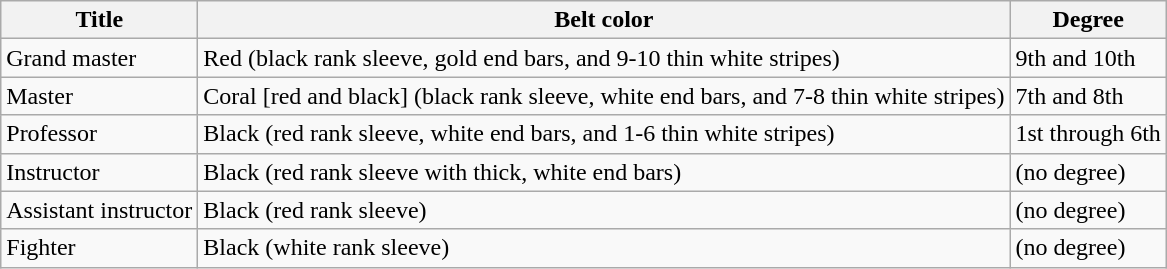<table class="wikitable">
<tr>
<th>Title</th>
<th>Belt color</th>
<th>Degree</th>
</tr>
<tr>
<td>Grand master</td>
<td>Red (black rank sleeve, gold end bars, and 9-10 thin white stripes)</td>
<td>9th and 10th</td>
</tr>
<tr>
<td>Master</td>
<td>Coral [red and black] (black rank sleeve, white end bars, and 7-8  thin white stripes)</td>
<td>7th and 8th</td>
</tr>
<tr>
<td>Professor</td>
<td>Black (red rank sleeve, white end bars, and 1-6 thin white stripes)</td>
<td>1st through 6th</td>
</tr>
<tr>
<td>Instructor</td>
<td>Black (red rank sleeve with thick, white end bars)</td>
<td>(no degree)</td>
</tr>
<tr>
<td>Assistant instructor</td>
<td>Black (red rank sleeve)</td>
<td>(no degree)</td>
</tr>
<tr>
<td>Fighter</td>
<td>Black (white rank sleeve)</td>
<td>(no degree)</td>
</tr>
</table>
